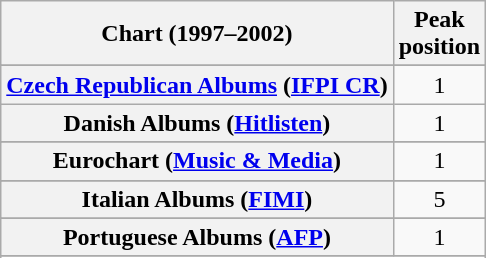<table class="wikitable plainrowheaders sortable">
<tr>
<th>Chart (1997–2002)</th>
<th>Peak<br>position</th>
</tr>
<tr>
</tr>
<tr>
</tr>
<tr>
</tr>
<tr>
</tr>
<tr>
</tr>
<tr>
<th scope="row"><a href='#'>Czech Republican Albums</a> (<a href='#'>IFPI CR</a>)</th>
<td style="text-align:center;">1</td>
</tr>
<tr>
<th scope="row">Danish Albums (<a href='#'>Hitlisten</a>)</th>
<td style="text-align:center;">1</td>
</tr>
<tr>
</tr>
<tr>
<th scope="row">Eurochart (<a href='#'>Music & Media</a>)</th>
<td style="text-align:center;">1</td>
</tr>
<tr>
</tr>
<tr>
</tr>
<tr>
</tr>
<tr>
<th scope="row">Italian Albums (<a href='#'>FIMI</a>)</th>
<td style="text-align:center;">5</td>
</tr>
<tr>
</tr>
<tr>
</tr>
<tr>
<th scope="row">Portuguese Albums (<a href='#'>AFP</a>)</th>
<td style="text-align:center;">1</td>
</tr>
<tr>
</tr>
<tr>
</tr>
<tr>
</tr>
<tr>
</tr>
<tr>
</tr>
<tr>
</tr>
</table>
